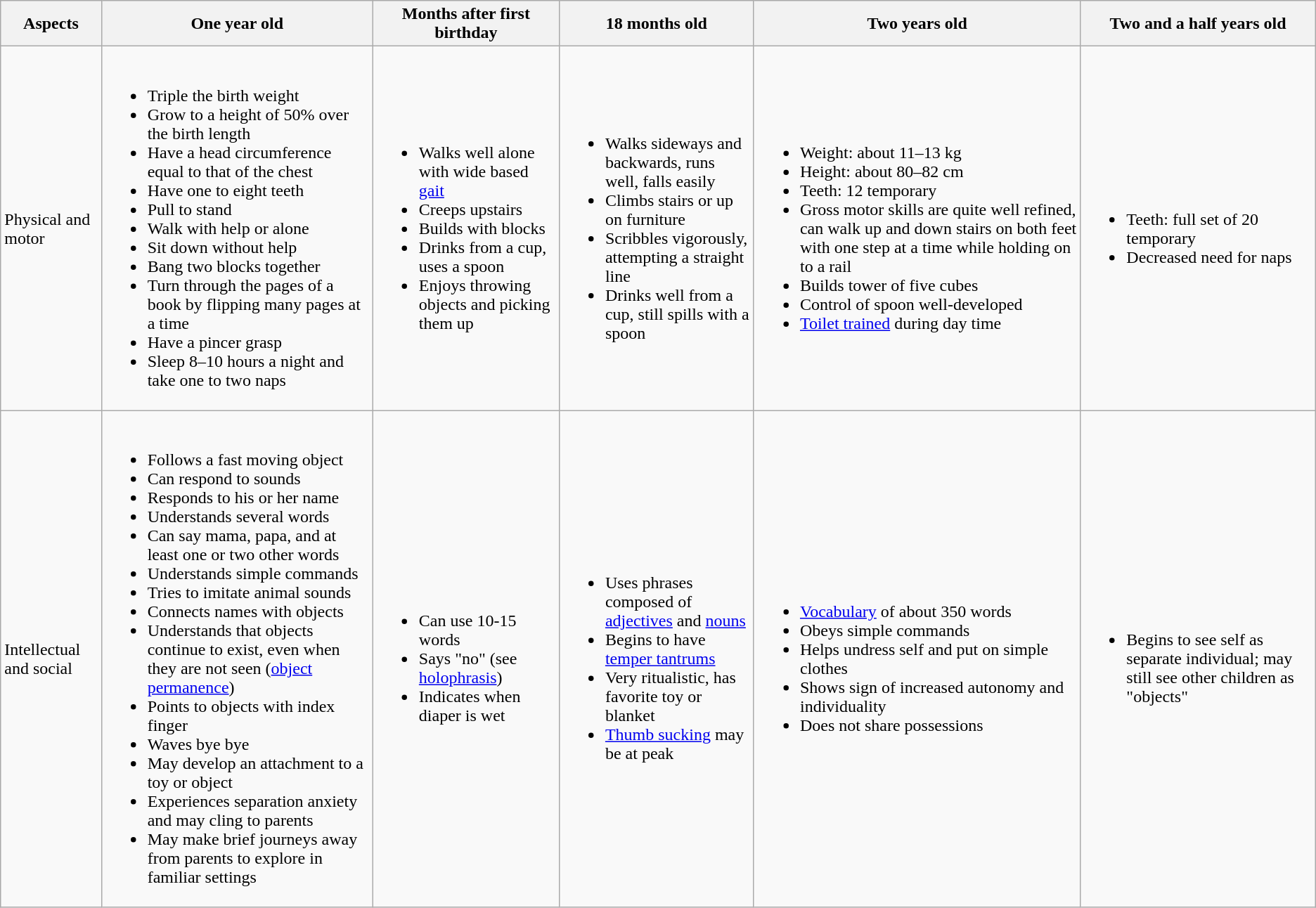<table class="wikitable">
<tr>
<th>Aspects</th>
<th>One year old</th>
<th>Months after first birthday</th>
<th>18 months old</th>
<th>Two years old</th>
<th>Two and a half years old</th>
</tr>
<tr>
<td>Physical and motor</td>
<td><br><ul><li>Triple the birth weight</li><li>Grow to a height of 50% over the birth length</li><li>Have a head circumference equal to that of the chest</li><li>Have one to eight teeth</li><li>Pull to stand</li><li>Walk with help or alone</li><li>Sit down without help</li><li>Bang two blocks together</li><li>Turn through the pages of a book by flipping many pages at a time</li><li>Have a pincer grasp</li><li>Sleep 8–10 hours a night and take one to two naps</li></ul></td>
<td><br><ul><li>Walks well alone with wide based <a href='#'>gait</a></li><li>Creeps upstairs</li><li>Builds with blocks</li><li>Drinks from a cup, uses a spoon</li><li>Enjoys throwing objects and picking them up</li></ul></td>
<td><br><ul><li>Walks sideways and backwards, runs well, falls easily</li><li>Climbs stairs or up on furniture</li><li>Scribbles vigorously, attempting a straight line</li><li>Drinks well from a cup, still spills with a spoon</li></ul></td>
<td><br><ul><li>Weight: about 11–13 kg</li><li>Height: about 80–82 cm</li><li>Teeth: 12 temporary</li><li>Gross motor skills are quite well refined, can walk up and down stairs on both feet with one step at a time while holding on to a rail</li><li>Builds tower of five cubes</li><li>Control of spoon well-developed</li><li><a href='#'>Toilet trained</a> during day time</li></ul></td>
<td><br><ul><li>Teeth: full set of 20 temporary</li><li>Decreased need for naps</li></ul></td>
</tr>
<tr>
<td>Intellectual and social</td>
<td><br><ul><li>Follows a fast moving object</li><li>Can respond to sounds</li><li>Responds to his or her name</li><li>Understands several words</li><li>Can say mama, papa, and at least one or two other words</li><li>Understands simple commands</li><li>Tries to imitate animal sounds</li><li>Connects names with objects</li><li>Understands that objects continue to exist, even when they are not seen (<a href='#'>object permanence</a>)</li><li>Points to objects with index finger</li><li>Waves bye bye</li><li>May develop an attachment to a toy or object</li><li>Experiences separation anxiety and may cling to parents</li><li>May make brief journeys away from parents to explore in familiar settings</li></ul></td>
<td><br><ul><li>Can use 10-15 words</li><li>Says "no" (see <a href='#'>holophrasis</a>)</li><li>Indicates when diaper is wet</li></ul></td>
<td><br><ul><li>Uses phrases composed of <a href='#'>adjectives</a> and <a href='#'>nouns</a></li><li>Begins to have <a href='#'>temper tantrums</a></li><li>Very ritualistic, has favorite toy or blanket</li><li><a href='#'>Thumb sucking</a> may be at peak</li></ul></td>
<td><br><ul><li><a href='#'>Vocabulary</a> of about 350 words</li><li>Obeys simple commands</li><li>Helps undress self and put on simple clothes</li><li>Shows sign of increased autonomy and individuality</li><li>Does not share possessions</li></ul></td>
<td><br><ul><li>Begins to see self as separate individual; may still see other children as "objects"</li></ul></td>
</tr>
</table>
